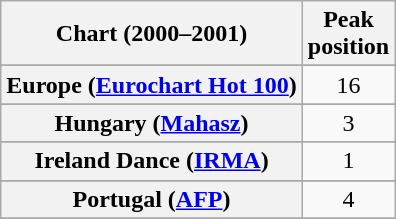<table class="wikitable sortable plainrowheaders" style="text-align:center">
<tr>
<th>Chart (2000–2001)</th>
<th>Peak<br>position</th>
</tr>
<tr>
</tr>
<tr>
</tr>
<tr>
</tr>
<tr>
</tr>
<tr>
</tr>
<tr>
</tr>
<tr>
<th scope="row">Europe (<a href='#'>Eurochart Hot 100</a>)</th>
<td>16</td>
</tr>
<tr>
</tr>
<tr>
</tr>
<tr>
</tr>
<tr>
<th scope="row">Hungary (<a href='#'>Mahasz</a>)</th>
<td>3</td>
</tr>
<tr>
</tr>
<tr>
<th scope="row">Ireland Dance (<a href='#'>IRMA</a>)</th>
<td>1</td>
</tr>
<tr>
</tr>
<tr>
</tr>
<tr>
</tr>
<tr>
<th scope="row">Portugal (<a href='#'>AFP</a>)</th>
<td>4</td>
</tr>
<tr>
</tr>
<tr>
</tr>
<tr>
</tr>
<tr>
</tr>
<tr>
</tr>
<tr>
</tr>
<tr>
</tr>
</table>
